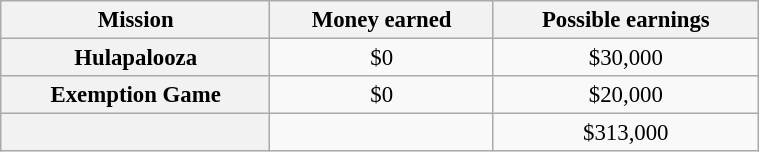<table class="wikitable plainrowheaders floatright" style="font-size: 95%; margin: 10px; text-align: center;" align="right" width="40%">
<tr>
<th scope="col">Mission</th>
<th scope="col">Money earned</th>
<th scope="col">Possible earnings</th>
</tr>
<tr>
<th scope="row">Hulapalooza</th>
<td>$0</td>
<td>$30,000</td>
</tr>
<tr>
<th scope="row">Exemption Game</th>
<td>$0</td>
<td>$20,000</td>
</tr>
<tr>
<th scope="row"><strong></strong></th>
<td><strong></strong></td>
<td>$313,000</td>
</tr>
</table>
